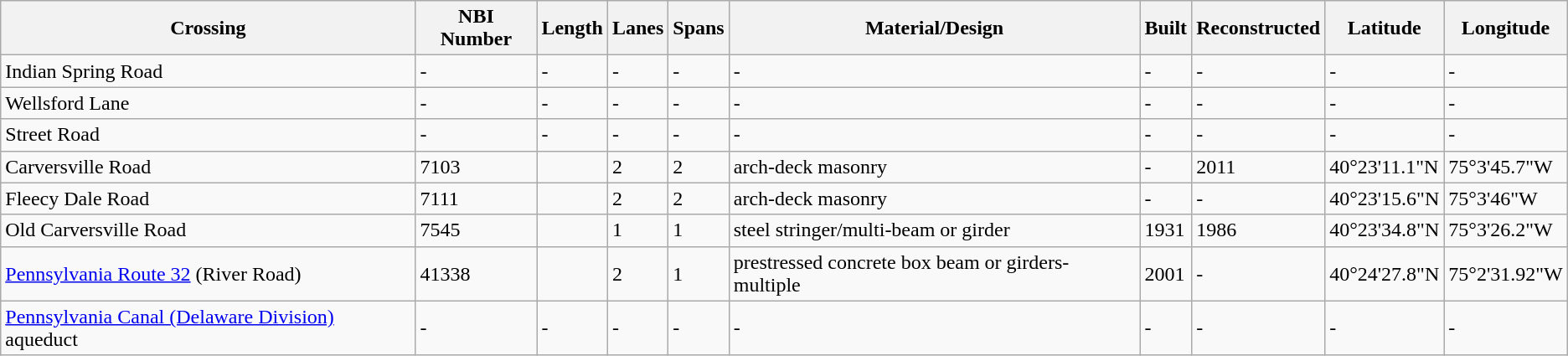<table class="wikitable">
<tr>
<th>Crossing</th>
<th>NBI Number</th>
<th>Length</th>
<th>Lanes</th>
<th>Spans</th>
<th>Material/Design</th>
<th>Built</th>
<th>Reconstructed</th>
<th>Latitude</th>
<th>Longitude</th>
</tr>
<tr>
<td>Indian Spring Road</td>
<td>-</td>
<td>-</td>
<td>-</td>
<td>-</td>
<td>-</td>
<td>-</td>
<td>-</td>
<td>-</td>
<td>-</td>
</tr>
<tr>
<td>Wellsford Lane</td>
<td>-</td>
<td>-</td>
<td>-</td>
<td>-</td>
<td>-</td>
<td>-</td>
<td>-</td>
<td>-</td>
<td>-</td>
</tr>
<tr>
<td>Street Road</td>
<td>-</td>
<td>-</td>
<td>-</td>
<td>-</td>
<td>-</td>
<td>-</td>
<td>-</td>
<td>-</td>
<td>-</td>
</tr>
<tr>
<td>Carversville Road</td>
<td>7103</td>
<td></td>
<td>2</td>
<td>2</td>
<td>arch-deck masonry</td>
<td>-</td>
<td>2011</td>
<td>40°23'11.1"N</td>
<td>75°3'45.7"W</td>
</tr>
<tr>
<td>Fleecy Dale Road</td>
<td>7111</td>
<td></td>
<td>2</td>
<td>2</td>
<td>arch-deck masonry</td>
<td>-</td>
<td>-</td>
<td>40°23'15.6"N</td>
<td>75°3'46"W</td>
</tr>
<tr>
<td>Old Carversville Road</td>
<td>7545</td>
<td></td>
<td>1</td>
<td>1</td>
<td>steel stringer/multi-beam or girder</td>
<td>1931</td>
<td>1986</td>
<td>40°23'34.8"N</td>
<td>75°3'26.2"W</td>
</tr>
<tr>
<td><a href='#'>Pennsylvania Route 32</a> (River Road)</td>
<td>41338</td>
<td></td>
<td>2</td>
<td>1</td>
<td>prestressed concrete box beam or girders-multiple</td>
<td>2001</td>
<td>-</td>
<td>40°24'27.8"N</td>
<td>75°2'31.92"W</td>
</tr>
<tr>
<td><a href='#'>Pennsylvania Canal (Delaware Division)</a> aqueduct</td>
<td>-</td>
<td>-</td>
<td>-</td>
<td>-</td>
<td>-</td>
<td>-</td>
<td>-</td>
<td>-</td>
<td>-</td>
</tr>
</table>
